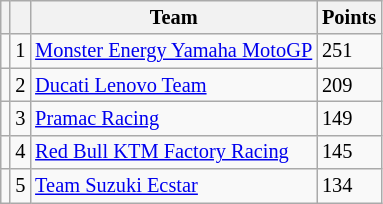<table class="wikitable" style="font-size: 85%;">
<tr>
<th></th>
<th></th>
<th>Team</th>
<th>Points</th>
</tr>
<tr>
<td></td>
<td align=center>1</td>
<td> <a href='#'>Monster Energy Yamaha MotoGP</a></td>
<td align=left>251</td>
</tr>
<tr>
<td></td>
<td align=center>2</td>
<td> <a href='#'>Ducati Lenovo Team</a></td>
<td align=left>209</td>
</tr>
<tr>
<td></td>
<td align=center>3</td>
<td> <a href='#'>Pramac Racing</a></td>
<td align=left>149</td>
</tr>
<tr>
<td></td>
<td align=center>4</td>
<td> <a href='#'>Red Bull KTM Factory Racing</a></td>
<td align=left>145</td>
</tr>
<tr>
<td></td>
<td align=center>5</td>
<td> <a href='#'>Team Suzuki Ecstar</a></td>
<td align=left>134</td>
</tr>
</table>
